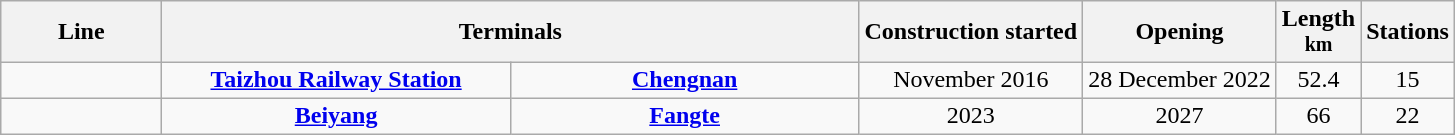<table class="wikitable sortable" style="cell-padding:1.5; font-size:100%; text-align:center;">
<tr>
<th data-sort-type="text"style="width:100px;">Line</th>
<th class="unsortable" colspan="2" style="width:400px; line-height:1.05">Terminals</th>
<th>Construction started</th>
<th>Opening</th>
<th style="line-height:1.05">Length<br><small>km</small></th>
<th style="line-height:1.05">Stations</th>
</tr>
<tr>
<td style="text-align:center; line-height:1.05"></td>
<td style="text-align:center; width:225px; line-height:1.05"><strong><a href='#'>Taizhou Railway Station</a></strong></td>
<td style="text-align:center; width:225px; line-height:1.05"><strong><a href='#'>Chengnan</a></strong></td>
<td style="text-align:center; line-height:1.05">November 2016</td>
<td style="text-align:center; line-height:1.05">28 December 2022</td>
<td style="text-align:center; line-height:1.05">52.4</td>
<td style="text-align:center; line-height:1.05">15</td>
</tr>
<tr>
<td style="text-align:center; line-height:1.05"></td>
<td style="text-align:center; width:225px; line-height:1.05"><strong><a href='#'>Beiyang</a></strong></td>
<td style="text-align:center; width:225px; line-height:1.05"><strong><a href='#'>Fangte</a></strong></td>
<td style="text-align:center; line-height:1.05">2023</td>
<td style="text-align:center; line-height:1.05">2027</td>
<td style="text-align:center; line-height:1.05">66</td>
<td style="text-align:center; line-height:1.05">22</td>
</tr>
</table>
